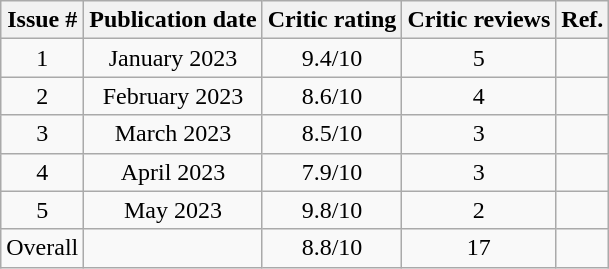<table class="wikitable" style="text-align: center;">
<tr>
<th>Issue #</th>
<th>Publication date</th>
<th>Critic rating</th>
<th>Critic reviews</th>
<th>Ref.</th>
</tr>
<tr>
<td>1</td>
<td>January 2023</td>
<td>9.4/10</td>
<td>5</td>
<td></td>
</tr>
<tr>
<td>2</td>
<td>February 2023</td>
<td>8.6/10</td>
<td>4</td>
<td></td>
</tr>
<tr>
<td>3</td>
<td>March 2023</td>
<td>8.5/10</td>
<td>3</td>
<td></td>
</tr>
<tr>
<td>4</td>
<td>April 2023</td>
<td>7.9/10</td>
<td>3</td>
<td></td>
</tr>
<tr>
<td>5</td>
<td>May 2023</td>
<td>9.8/10</td>
<td>2</td>
<td></td>
</tr>
<tr>
<td>Overall</td>
<td></td>
<td>8.8/10</td>
<td>17</td>
<td></td>
</tr>
</table>
